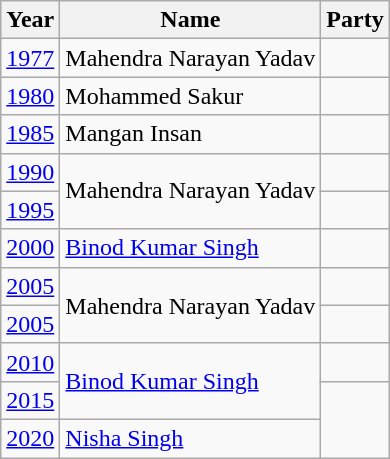<table class="wikitable sortable">
<tr>
<th>Year</th>
<th>Name</th>
<th colspan="2">Party</th>
</tr>
<tr>
<td><a href='#'>1977</a></td>
<td>Mahendra Narayan Yadav</td>
<td></td>
</tr>
<tr>
<td><a href='#'>1980</a></td>
<td>Mohammed Sakur</td>
<td></td>
</tr>
<tr>
<td><a href='#'>1985</a></td>
<td>Mangan Insan</td>
</tr>
<tr>
<td><a href='#'>1990</a></td>
<td rowspan="2">Mahendra Narayan Yadav</td>
<td></td>
</tr>
<tr>
<td><a href='#'>1995</a></td>
</tr>
<tr>
<td><a href='#'>2000</a></td>
<td><a href='#'>Binod Kumar Singh</a></td>
<td></td>
</tr>
<tr>
<td><a href='#'>2005</a></td>
<td rowspan="2">Mahendra Narayan Yadav</td>
<td></td>
</tr>
<tr>
<td><a href='#'>2005</a></td>
</tr>
<tr>
<td><a href='#'>2010</a></td>
<td rowspan="2"><a href='#'>Binod Kumar Singh</a></td>
<td></td>
</tr>
<tr>
<td><a href='#'>2015</a></td>
</tr>
<tr>
<td><a href='#'>2020</a></td>
<td><a href='#'>Nisha Singh</a></td>
</tr>
</table>
